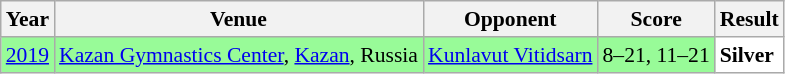<table class="sortable wikitable" style="font-size: 90%;">
<tr>
<th>Year</th>
<th>Venue</th>
<th>Opponent</th>
<th>Score</th>
<th>Result</th>
</tr>
<tr style="background:#98FB98">
<td align="center"><a href='#'>2019</a></td>
<td align="left"><a href='#'>Kazan Gymnastics Center</a>, <a href='#'>Kazan</a>, Russia</td>
<td align="left"> <a href='#'>Kunlavut Vitidsarn</a></td>
<td align="left">8–21, 11–21</td>
<td style="text-align:left; background:white"> <strong>Silver</strong></td>
</tr>
</table>
